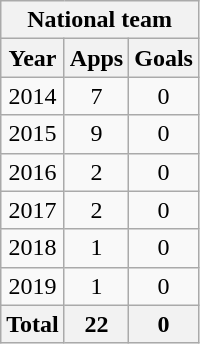<table class="wikitable" style="text-align:center">
<tr>
<th colspan=3>National team</th>
</tr>
<tr>
<th>Year</th>
<th>Apps</th>
<th>Goals</th>
</tr>
<tr>
<td>2014</td>
<td>7</td>
<td>0</td>
</tr>
<tr>
<td>2015</td>
<td>9</td>
<td>0</td>
</tr>
<tr>
<td>2016</td>
<td>2</td>
<td>0</td>
</tr>
<tr>
<td>2017</td>
<td>2</td>
<td>0</td>
</tr>
<tr>
<td>2018</td>
<td>1</td>
<td>0</td>
</tr>
<tr>
<td>2019</td>
<td>1</td>
<td>0</td>
</tr>
<tr>
<th>Total</th>
<th>22</th>
<th>0</th>
</tr>
</table>
